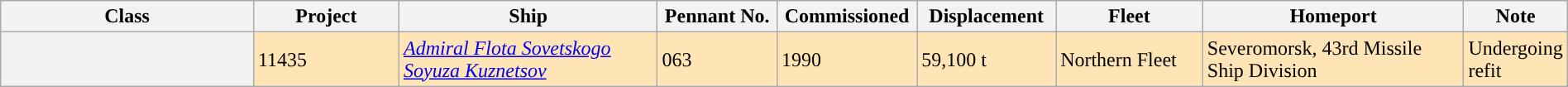<table class="wikitable sortable" style="margin:auto; width:100%;">
<tr>
<th style="text-align:center; width:18%;">Class</th>
<th style="text-align:center; width:10%;">Project</th>
<th style="text-align:center; width:18%;">Ship</th>
<th style="text-align:center; width:8%;">Pennant No.</th>
<th style="text-align:center; width:9%;">Commissioned</th>
<th style="text-align:center; width:9%;">Displacement</th>
<th style="text-align:center; width:10%;">Fleet</th>
<th style="text-align:center; width:22%;">Homeport</th>
<th style="text-align:center; width:8%;">Note</th>
</tr>
<tr style="background: #FFE4B5">
<th></th>
<td>11435</td>
<td><a href='#'><em>Admiral Flota Sovetskogo Soyuza Kuznetsov</em></a></td>
<td>063</td>
<td>1990</td>
<td>59,100 t</td>
<td>Northern Fleet</td>
<td>Severomorsk, 43rd Missile Ship Division</td>
<td>Undergoing refit</td>
</tr>
</table>
